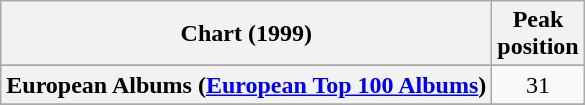<table class="wikitable sortable plainrowheaders" style="text-align:center;">
<tr>
<th>Chart (1999)</th>
<th>Peak <br>position</th>
</tr>
<tr>
</tr>
<tr>
</tr>
<tr>
</tr>
<tr>
</tr>
<tr>
<th scope="row">European Albums (<a href='#'>European Top 100 Albums</a>)</th>
<td>31</td>
</tr>
<tr>
</tr>
<tr>
</tr>
<tr>
</tr>
<tr>
</tr>
<tr>
</tr>
<tr>
</tr>
<tr>
</tr>
<tr>
</tr>
<tr>
</tr>
</table>
